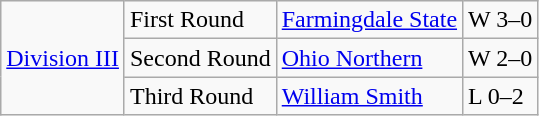<table class="wikitable">
<tr>
<td rowspan="5"><a href='#'>Division III</a></td>
<td>First Round</td>
<td><a href='#'>Farmingdale State</a></td>
<td>W 3–0</td>
</tr>
<tr>
<td>Second Round</td>
<td><a href='#'>Ohio Northern</a></td>
<td>W 2–0</td>
</tr>
<tr>
<td>Third Round</td>
<td><a href='#'>William Smith</a></td>
<td>L 0–2</td>
</tr>
</table>
